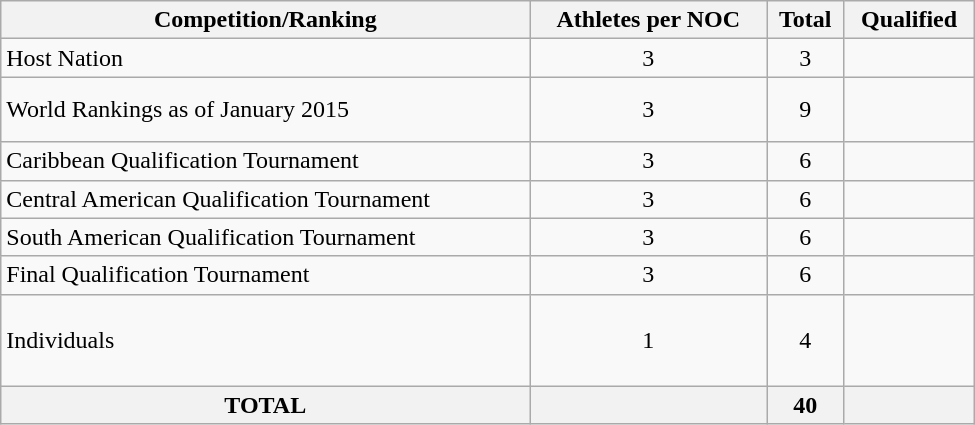<table class = "wikitable" width=650>
<tr>
<th>Competition/Ranking</th>
<th>Athletes per NOC</th>
<th>Total</th>
<th>Qualified</th>
</tr>
<tr>
<td>Host Nation</td>
<td align=center>3</td>
<td align=center>3</td>
<td></td>
</tr>
<tr>
<td>World Rankings as of January 2015</td>
<td align=center>3</td>
<td align=center>9</td>
<td><br><br></td>
</tr>
<tr>
<td>Caribbean Qualification Tournament</td>
<td align=center>3</td>
<td align=center>6</td>
<td><br></td>
</tr>
<tr>
<td>Central American Qualification Tournament</td>
<td align=center>3</td>
<td align=center>6</td>
<td><br></td>
</tr>
<tr>
<td>South American Qualification Tournament</td>
<td align=center>3</td>
<td align=center>6</td>
<td><br></td>
</tr>
<tr>
<td>Final Qualification Tournament</td>
<td align=center>3</td>
<td align=center>6</td>
<td><br></td>
</tr>
<tr>
<td>Individuals</td>
<td align=center>1</td>
<td align=center>4</td>
<td><br><br><br></td>
</tr>
<tr>
<th>TOTAL</th>
<th></th>
<th>40</th>
<th></th>
</tr>
</table>
